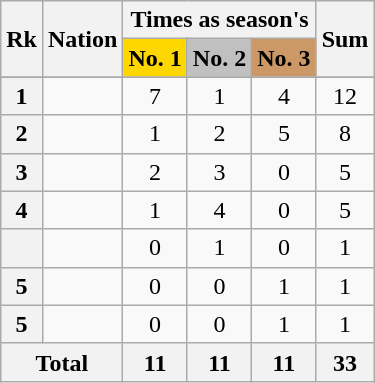<table class="wikitable sortable" style="text-align: center;">
<tr>
<th rowspan="2">Rk</th>
<th rowspan="2">Nation</th>
<th colspan="3">Times as season's</th>
<th rowspan="2">Sum</th>
</tr>
<tr>
<th style="background-color: gold;">No. 1</th>
<th style="background-color: silver;">No. 2</th>
<th style="background-color: #cc9966;">No. 3</th>
</tr>
<tr>
</tr>
<tr>
<th>1</th>
<td></td>
<td>7</td>
<td>1</td>
<td>4</td>
<td>12</td>
</tr>
<tr>
<th>2</th>
<td></td>
<td>1</td>
<td>2</td>
<td>5</td>
<td>8</td>
</tr>
<tr>
<th>3</th>
<td></td>
<td>2</td>
<td>3</td>
<td>0</td>
<td>5</td>
</tr>
<tr>
<th>4</th>
<td></td>
<td>1</td>
<td>4</td>
<td>0</td>
<td>5</td>
</tr>
<tr>
<th></th>
<td></td>
<td>0</td>
<td>1</td>
<td>0</td>
<td>1</td>
</tr>
<tr>
<th>5</th>
<td></td>
<td>0</td>
<td>0</td>
<td>1</td>
<td>1</td>
</tr>
<tr>
<th>5</th>
<td></td>
<td>0</td>
<td>0</td>
<td>1</td>
<td>1</td>
</tr>
<tr class="sortbottom">
<th colspan="2">Total</th>
<th>11</th>
<th>11</th>
<th>11</th>
<th>33</th>
</tr>
</table>
